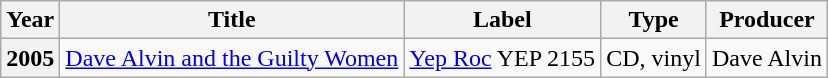<table class="wikitable sortable">
<tr>
<th scope="col">Year</th>
<th scope="col">Title</th>
<th scope="col">Label</th>
<th scope="col">Type</th>
<th scope="col">Producer</th>
</tr>
<tr>
<th scope="row">2005</th>
<td><a href='#'>Dave Alvin and the Guilty Women</a></td>
<td><a href='#'>Yep Roc</a> YEP 2155</td>
<td>CD, vinyl</td>
<td>Dave Alvin</td>
</tr>
</table>
